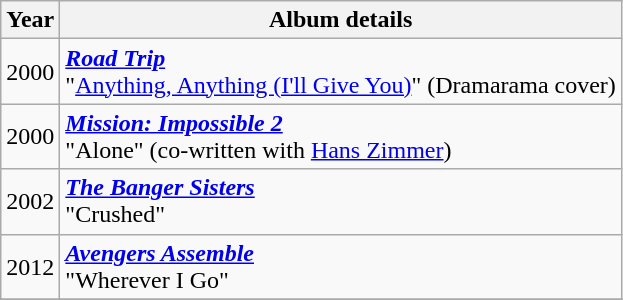<table class="wikitable">
<tr>
<th>Year</th>
<th>Album details</th>
</tr>
<tr>
<td>2000</td>
<td><strong><em><a href='#'>Road Trip</a></em></strong><br>"<a href='#'>Anything, Anything (I'll Give You)</a>" (Dramarama cover)</td>
</tr>
<tr>
<td>2000</td>
<td><strong><em><a href='#'>Mission: Impossible 2</a></em></strong><br>"Alone" (co-written with <a href='#'>Hans Zimmer</a>)</td>
</tr>
<tr>
<td>2002</td>
<td><strong><em><a href='#'>The Banger Sisters</a></em></strong><br>"Crushed"</td>
</tr>
<tr>
<td>2012</td>
<td><strong><em><a href='#'>Avengers Assemble</a></em></strong><br>"Wherever I Go"</td>
</tr>
<tr>
</tr>
</table>
